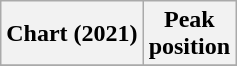<table class="wikitable plainrowheaders" style="text-align:center">
<tr>
<th>Chart (2021)</th>
<th>Peak<br>position</th>
</tr>
<tr>
</tr>
</table>
